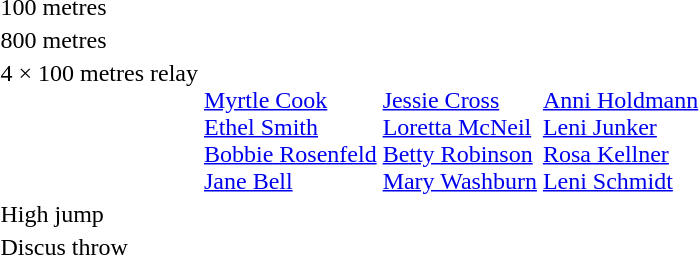<table>
<tr>
<td>100 metres<br></td>
<td></td>
<td></td>
<td></td>
</tr>
<tr>
<td>800 metres<br></td>
<td></td>
<td></td>
<td></td>
</tr>
<tr valign="top">
<td>4 × 100 metres relay<br></td>
<td><br><a href='#'>Myrtle Cook</a><br><a href='#'>Ethel Smith</a><br><a href='#'>Bobbie Rosenfeld</a><br><a href='#'>Jane Bell</a></td>
<td><br><a href='#'>Jessie Cross</a><br><a href='#'>Loretta McNeil</a><br><a href='#'>Betty Robinson</a><br><a href='#'>Mary Washburn</a></td>
<td><br><a href='#'>Anni Holdmann</a><br><a href='#'>Leni Junker</a><br><a href='#'>Rosa Kellner</a><br><a href='#'>Leni Schmidt</a></td>
</tr>
<tr>
<td>High jump<br></td>
<td></td>
<td></td>
<td></td>
</tr>
<tr>
<td>Discus throw<br></td>
<td></td>
<td></td>
<td></td>
</tr>
</table>
